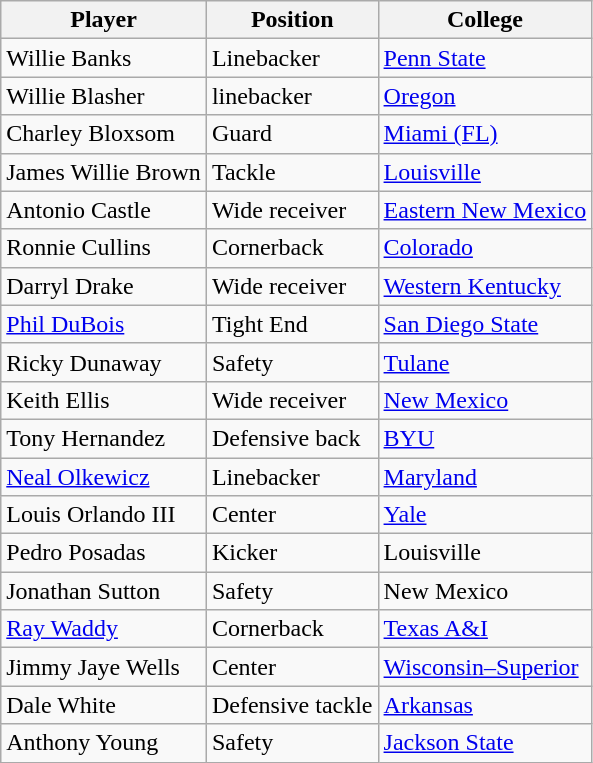<table class="wikitable">
<tr>
<th>Player</th>
<th>Position</th>
<th>College</th>
</tr>
<tr>
<td>Willie Banks</td>
<td>Linebacker</td>
<td><a href='#'>Penn State</a></td>
</tr>
<tr>
<td>Willie Blasher</td>
<td>linebacker</td>
<td><a href='#'>Oregon</a></td>
</tr>
<tr>
<td>Charley Bloxsom</td>
<td>Guard</td>
<td><a href='#'>Miami (FL)</a></td>
</tr>
<tr>
<td>James Willie Brown</td>
<td>Tackle</td>
<td><a href='#'>Louisville</a></td>
</tr>
<tr>
<td>Antonio Castle</td>
<td>Wide receiver</td>
<td><a href='#'>Eastern New Mexico</a></td>
</tr>
<tr>
<td>Ronnie Cullins</td>
<td>Cornerback</td>
<td><a href='#'>Colorado</a></td>
</tr>
<tr>
<td>Darryl Drake</td>
<td>Wide receiver</td>
<td><a href='#'>Western Kentucky</a></td>
</tr>
<tr>
<td><a href='#'>Phil DuBois</a></td>
<td>Tight End</td>
<td><a href='#'>San Diego State</a></td>
</tr>
<tr>
<td>Ricky Dunaway</td>
<td>Safety</td>
<td><a href='#'>Tulane</a></td>
</tr>
<tr>
<td>Keith Ellis</td>
<td>Wide receiver</td>
<td><a href='#'>New Mexico</a></td>
</tr>
<tr>
<td>Tony Hernandez</td>
<td>Defensive back</td>
<td><a href='#'>BYU</a></td>
</tr>
<tr>
<td><a href='#'>Neal Olkewicz</a></td>
<td>Linebacker</td>
<td><a href='#'>Maryland</a></td>
</tr>
<tr>
<td>Louis Orlando III</td>
<td>Center</td>
<td><a href='#'>Yale</a></td>
</tr>
<tr>
<td>Pedro Posadas</td>
<td>Kicker</td>
<td>Louisville</td>
</tr>
<tr>
<td>Jonathan Sutton</td>
<td>Safety</td>
<td>New Mexico</td>
</tr>
<tr>
<td><a href='#'>Ray Waddy</a></td>
<td>Cornerback</td>
<td><a href='#'>Texas A&I</a></td>
</tr>
<tr>
<td>Jimmy Jaye Wells</td>
<td>Center</td>
<td><a href='#'>Wisconsin–Superior</a></td>
</tr>
<tr>
<td>Dale White</td>
<td>Defensive tackle</td>
<td><a href='#'>Arkansas</a></td>
</tr>
<tr>
<td>Anthony Young</td>
<td>Safety</td>
<td><a href='#'>Jackson State</a></td>
</tr>
</table>
